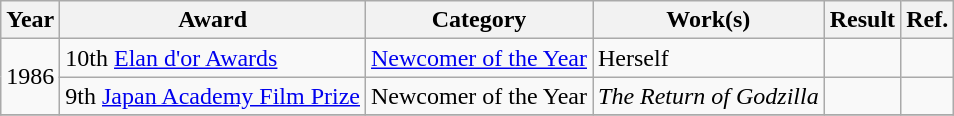<table class="wikitable">
<tr>
<th>Year</th>
<th>Award</th>
<th>Category</th>
<th>Work(s)</th>
<th>Result</th>
<th>Ref.</th>
</tr>
<tr>
<td rowspan=2>1986</td>
<td>10th <a href='#'>Elan d'or Awards</a></td>
<td><a href='#'>Newcomer of the Year</a></td>
<td>Herself</td>
<td></td>
<td></td>
</tr>
<tr>
<td>9th <a href='#'>Japan Academy Film Prize</a></td>
<td>Newcomer of the Year</td>
<td><em>The Return of Godzilla</em></td>
<td></td>
<td></td>
</tr>
<tr>
</tr>
</table>
